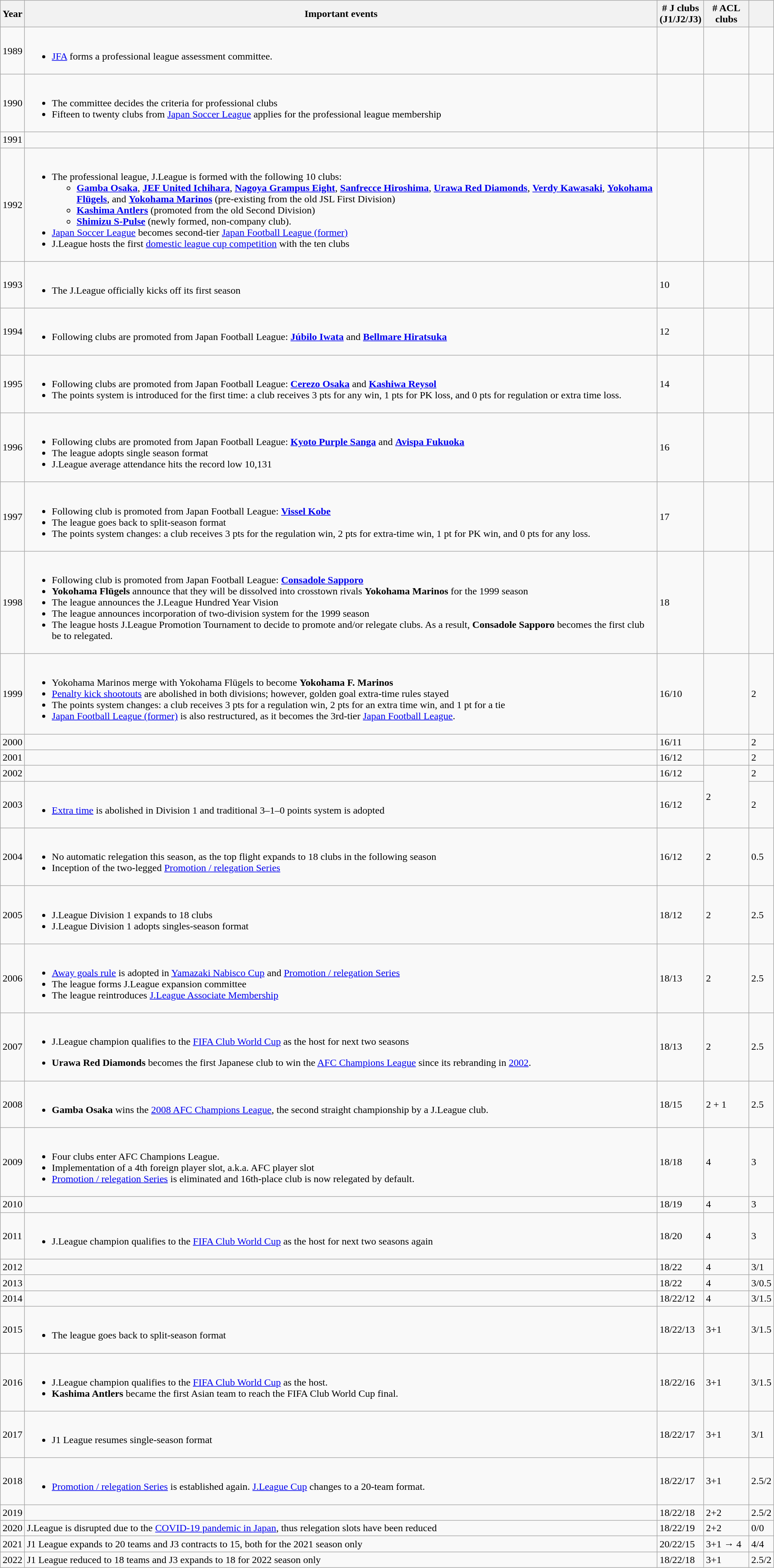<table class="wikitable">
<tr>
<th>Year</th>
<th>Important events</th>
<th># J clubs<br>(J1/J2/J3)</th>
<th># ACL clubs</th>
<th></th>
</tr>
<tr>
<td>1989</td>
<td><br><ul><li><a href='#'>JFA</a> forms a professional league assessment committee.</li></ul></td>
<td></td>
<td></td>
<td></td>
</tr>
<tr>
<td>1990</td>
<td><br><ul><li>The committee decides the criteria for professional clubs</li><li>Fifteen to twenty clubs from <a href='#'>Japan Soccer League</a> applies for the professional league membership</li></ul></td>
<td></td>
<td></td>
<td></td>
</tr>
<tr>
<td>1991</td>
<td></td>
<td></td>
<td></td>
<td></td>
</tr>
<tr>
<td>1992</td>
<td><br><ul><li>The professional league, J.League is formed with the following 10 clubs:<ul><li><strong><a href='#'>Gamba Osaka</a></strong>, <strong><a href='#'>JEF United Ichihara</a></strong>, <strong><a href='#'>Nagoya Grampus Eight</a></strong>, <strong><a href='#'>Sanfrecce Hiroshima</a></strong>, <strong><a href='#'>Urawa Red Diamonds</a></strong>, <strong><a href='#'>Verdy Kawasaki</a></strong>, <strong><a href='#'>Yokohama Flügels</a></strong>, and <strong><a href='#'>Yokohama Marinos</a></strong> (pre-existing from the old JSL First Division)</li><li><strong><a href='#'>Kashima Antlers</a></strong> (promoted from the old Second Division)</li><li><strong><a href='#'>Shimizu S-Pulse</a></strong> (newly formed, non-company club).</li></ul></li><li><a href='#'>Japan Soccer League</a> becomes second-tier <a href='#'>Japan Football League (former)</a></li><li>J.League hosts the first <a href='#'>domestic league cup competition</a> with the ten clubs</li></ul></td>
<td></td>
<td></td>
<td></td>
</tr>
<tr>
<td>1993</td>
<td><br><ul><li>The J.League officially kicks off its first season</li></ul></td>
<td>10</td>
<td></td>
<td></td>
</tr>
<tr>
<td>1994</td>
<td><br><ul><li>Following clubs are promoted from Japan Football League: <strong><a href='#'>Júbilo Iwata</a></strong> and <strong><a href='#'>Bellmare Hiratsuka</a></strong></li></ul></td>
<td>12</td>
<td></td>
<td></td>
</tr>
<tr>
<td>1995</td>
<td><br><ul><li>Following clubs are promoted from Japan Football League: <strong><a href='#'>Cerezo Osaka</a></strong> and <strong><a href='#'>Kashiwa Reysol</a></strong></li><li>The points system is introduced for the first time: a club receives 3 pts for any win, 1 pts for PK loss, and 0 pts for regulation or extra time loss.</li></ul></td>
<td>14</td>
<td></td>
<td></td>
</tr>
<tr>
<td>1996</td>
<td><br><ul><li>Following clubs are promoted from Japan Football League: <strong><a href='#'>Kyoto Purple Sanga</a></strong> and <strong><a href='#'>Avispa Fukuoka</a></strong></li><li>The league adopts single season format</li><li>J.League average attendance hits the record low 10,131</li></ul></td>
<td>16</td>
<td></td>
<td></td>
</tr>
<tr>
<td>1997</td>
<td><br><ul><li>Following club is promoted from Japan Football League: <strong><a href='#'>Vissel Kobe</a></strong></li><li>The league goes back to split-season format</li><li>The points system changes: a club receives 3 pts for the regulation win, 2 pts for extra-time win, 1 pt for PK win, and 0 pts for any loss.</li></ul></td>
<td>17</td>
<td></td>
<td></td>
</tr>
<tr>
<td>1998</td>
<td><br><ul><li>Following club is promoted from Japan Football League: <strong><a href='#'>Consadole Sapporo</a></strong></li><li><strong>Yokohama Flügels</strong> announce that they will be dissolved into crosstown rivals <strong>Yokohama Marinos</strong> for the 1999 season</li><li>The league announces the J.League Hundred Year Vision</li><li>The league announces incorporation of two-division system for the 1999 season</li><li>The league hosts J.League Promotion Tournament to decide to promote and/or relegate clubs.  As a result, <strong>Consadole Sapporo</strong> becomes the first club be to relegated.</li></ul></td>
<td>18</td>
<td></td>
<td></td>
</tr>
<tr>
<td>1999</td>
<td><br><ul><li>Yokohama Marinos merge with Yokohama Flügels to become <strong>Yokohama F. Marinos</strong></li><li><a href='#'>Penalty kick shootouts</a> are abolished in both divisions; however, golden goal extra-time rules  stayed</li><li>The points system changes: a club receives 3 pts for a regulation win, 2 pts for an extra time win, and 1 pt for a tie</li><li><a href='#'>Japan Football League (former)</a> is also restructured, as it becomes the 3rd-tier <a href='#'>Japan Football League</a>.</li></ul></td>
<td>16/10</td>
<td></td>
<td>2</td>
</tr>
<tr>
<td>2000</td>
<td></td>
<td>16/11</td>
<td></td>
<td>2</td>
</tr>
<tr>
<td>2001</td>
<td></td>
<td>16/12</td>
<td></td>
<td>2</td>
</tr>
<tr>
<td>2002</td>
<td></td>
<td>16/12</td>
<td rowspan="2">2</td>
<td>2</td>
</tr>
<tr>
<td>2003</td>
<td><br><ul><li><a href='#'>Extra time</a> is abolished in Division 1 and traditional 3–1–0 points system is adopted</li></ul></td>
<td>16/12</td>
<td>2</td>
</tr>
<tr>
<td>2004</td>
<td><br><ul><li>No automatic relegation this season, as the top flight expands to 18 clubs in the following season</li><li>Inception of the two-legged <a href='#'>Promotion / relegation Series</a></li></ul></td>
<td>16/12</td>
<td>2</td>
<td>0.5</td>
</tr>
<tr>
<td>2005</td>
<td><br><ul><li>J.League Division 1 expands to 18 clubs</li><li>J.League Division 1 adopts singles-season format</li></ul></td>
<td>18/12</td>
<td>2</td>
<td>2.5</td>
</tr>
<tr>
<td>2006</td>
<td><br><ul><li><a href='#'>Away goals rule</a> is adopted in <a href='#'>Yamazaki Nabisco Cup</a> and <a href='#'>Promotion / relegation Series</a></li><li>The league forms J.League expansion committee</li><li>The league reintroduces <a href='#'>J.League Associate Membership</a></li></ul></td>
<td>18/13</td>
<td>2</td>
<td>2.5</td>
</tr>
<tr>
<td>2007</td>
<td><br><ul><li>J.League champion qualifies to the <a href='#'>FIFA Club World Cup</a> as the host for next two seasons</li></ul><ul><li><strong>Urawa Red Diamonds</strong> becomes the first Japanese club to win the <a href='#'>AFC Champions League</a> since its rebranding in <a href='#'>2002</a>.</li></ul></td>
<td>18/13</td>
<td>2</td>
<td>2.5</td>
</tr>
<tr>
<td>2008</td>
<td><br><ul><li><strong>Gamba Osaka</strong> wins the <a href='#'>2008 AFC Champions League</a>, the second straight championship by a J.League club.</li></ul></td>
<td>18/15</td>
<td>2 + 1</td>
<td>2.5</td>
</tr>
<tr>
<td>2009</td>
<td><br><ul><li>Four clubs enter AFC Champions League.</li><li>Implementation of a 4th foreign player slot, a.k.a. AFC player slot</li><li><a href='#'>Promotion / relegation Series</a> is eliminated and 16th-place club is now relegated by default.</li></ul></td>
<td>18/18</td>
<td>4</td>
<td>3</td>
</tr>
<tr>
<td>2010</td>
<td></td>
<td>18/19</td>
<td>4</td>
<td>3</td>
</tr>
<tr>
<td>2011</td>
<td><br><ul><li>J.League champion qualifies to the <a href='#'>FIFA Club World Cup</a> as the host for next two seasons again</li></ul></td>
<td>18/20</td>
<td>4</td>
<td>3</td>
</tr>
<tr>
<td>2012</td>
<td></td>
<td>18/22</td>
<td>4</td>
<td>3/1</td>
</tr>
<tr>
<td>2013</td>
<td></td>
<td>18/22</td>
<td>4</td>
<td>3/0.5</td>
</tr>
<tr>
<td>2014</td>
<td></td>
<td>18/22/12</td>
<td>4</td>
<td>3/1.5</td>
</tr>
<tr>
<td>2015</td>
<td><br><ul><li>The league goes back to split-season format</li></ul></td>
<td>18/22/13</td>
<td>3+1</td>
<td>3/1.5</td>
</tr>
<tr>
<td>2016</td>
<td><br><ul><li>J.League champion qualifies to the <a href='#'>FIFA Club World Cup</a> as the host.</li><li><strong>Kashima Antlers</strong> became the first Asian team to reach the FIFA Club World Cup final.</li></ul></td>
<td>18/22/16</td>
<td>3+1</td>
<td>3/1.5</td>
</tr>
<tr>
<td>2017</td>
<td><br><ul><li>J1 League resumes single-season format</li></ul></td>
<td>18/22/17</td>
<td>3+1</td>
<td>3/1</td>
</tr>
<tr>
<td>2018</td>
<td><br><ul><li><a href='#'>Promotion / relegation Series</a> is established again. <a href='#'>J.League Cup</a> changes to a 20-team format.</li></ul></td>
<td>18/22/17</td>
<td>3+1</td>
<td>2.5/2</td>
</tr>
<tr>
<td>2019</td>
<td></td>
<td>18/22/18</td>
<td>2+2</td>
<td>2.5/2</td>
</tr>
<tr>
<td>2020</td>
<td>J.League is disrupted due to the <a href='#'>COVID-19 pandemic in Japan</a>, thus relegation slots have been reduced</td>
<td>18/22/19</td>
<td>2+2</td>
<td>0/0</td>
</tr>
<tr>
<td>2021</td>
<td>J1 League expands to 20 teams and J3 contracts to 15, both for the 2021 season only</td>
<td>20/22/15</td>
<td>3+1 → 4</td>
<td>4/4</td>
</tr>
<tr>
<td>2022</td>
<td>J1 League reduced to 18 teams and J3 expands to 18 for 2022 season only</td>
<td>18/22/18</td>
<td>3+1</td>
<td>2.5/2</td>
</tr>
</table>
